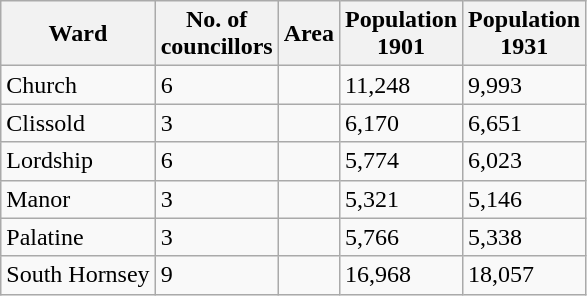<table class="wikitable">
<tr>
<th>Ward</th>
<th>No. of <br>councillors</th>
<th>Area</th>
<th>Population <br>1901</th>
<th>Population <br>1931</th>
</tr>
<tr>
<td>Church</td>
<td>6</td>
<td></td>
<td>11,248</td>
<td>9,993</td>
</tr>
<tr>
<td>Clissold</td>
<td>3</td>
<td></td>
<td>6,170</td>
<td>6,651</td>
</tr>
<tr>
<td>Lordship</td>
<td>6</td>
<td></td>
<td>5,774</td>
<td>6,023</td>
</tr>
<tr>
<td>Manor</td>
<td>3</td>
<td></td>
<td>5,321</td>
<td>5,146</td>
</tr>
<tr>
<td>Palatine</td>
<td>3</td>
<td></td>
<td>5,766</td>
<td>5,338</td>
</tr>
<tr>
<td>South Hornsey</td>
<td>9</td>
<td></td>
<td>16,968</td>
<td>18,057</td>
</tr>
</table>
